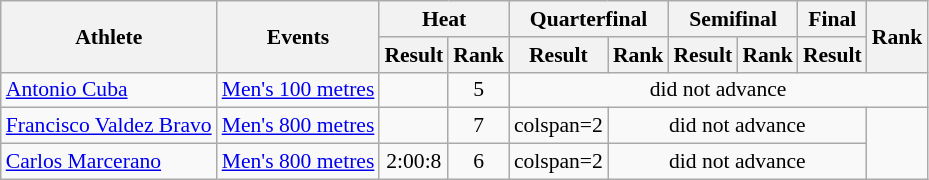<table class=wikitable style="font-size:90%">
<tr>
<th rowspan="2">Athlete</th>
<th rowspan="2">Events</th>
<th colspan="2">Heat</th>
<th colspan="2">Quarterfinal</th>
<th colspan="2">Semifinal</th>
<th>Final</th>
<th rowspan="2">Rank</th>
</tr>
<tr>
<th>Result</th>
<th>Rank</th>
<th>Result</th>
<th>Rank</th>
<th>Result</th>
<th>Rank</th>
<th>Result</th>
</tr>
<tr>
<td><a href='#'>Antonio Cuba</a></td>
<td><a href='#'>Men's 100 metres</a></td>
<td align=center></td>
<td align=center>5</td>
<td align=center colspan=6>did not advance</td>
</tr>
<tr>
<td><a href='#'>Francisco Valdez Bravo</a></td>
<td><a href='#'>Men's 800 metres</a></td>
<td align=center></td>
<td align=center>7</td>
<td>colspan=2 </td>
<td align=center colspan=4>did not advance</td>
</tr>
<tr>
<td><a href='#'>Carlos Marcerano</a></td>
<td><a href='#'>Men's 800 metres</a></td>
<td align=center>2:00:8</td>
<td align=center>6</td>
<td>colspan=2 </td>
<td align=center colspan=4>did not advance</td>
</tr>
</table>
